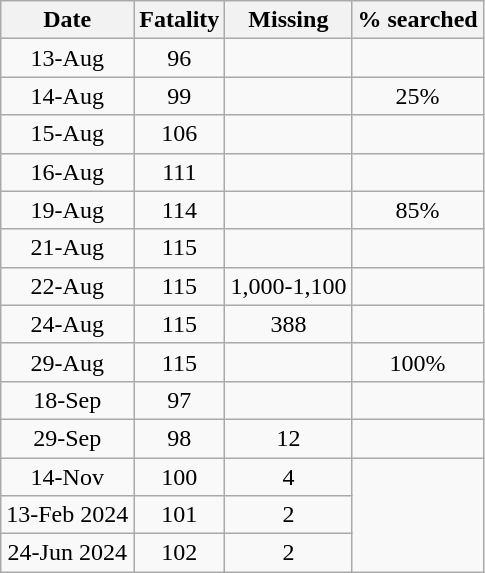<table class="wikitable floatright" style="align:right;text-align:center;">
<tr>
<th>Date</th>
<th>Fatality</th>
<th>Missing</th>
<th>% searched</th>
</tr>
<tr>
<td>13-Aug</td>
<td>96</td>
<td></td>
<td></td>
</tr>
<tr>
<td>14-Aug</td>
<td>99</td>
<td></td>
<td>25%</td>
</tr>
<tr>
<td>15-Aug</td>
<td>106</td>
<td></td>
<td></td>
</tr>
<tr>
<td>16-Aug</td>
<td>111</td>
<td></td>
<td></td>
</tr>
<tr>
<td>19-Aug</td>
<td>114</td>
<td></td>
<td>85%</td>
</tr>
<tr>
<td>21-Aug</td>
<td>115</td>
<td></td>
<td></td>
</tr>
<tr>
<td>22-Aug</td>
<td>115</td>
<td>1,000-1,100</td>
<td></td>
</tr>
<tr>
<td>24-Aug</td>
<td>115</td>
<td>388</td>
<td></td>
</tr>
<tr>
<td>29-Aug</td>
<td>115</td>
<td></td>
<td>100%</td>
</tr>
<tr>
<td>18-Sep</td>
<td>97</td>
<td></td>
</tr>
<tr>
<td>29-Sep</td>
<td>98</td>
<td>12</td>
<td></td>
</tr>
<tr>
<td>14-Nov</td>
<td>100</td>
<td>4</td>
</tr>
<tr>
<td>13-Feb 2024</td>
<td>101</td>
<td>2</td>
</tr>
<tr>
<td>24-Jun 2024</td>
<td>102</td>
<td>2</td>
</tr>
</table>
